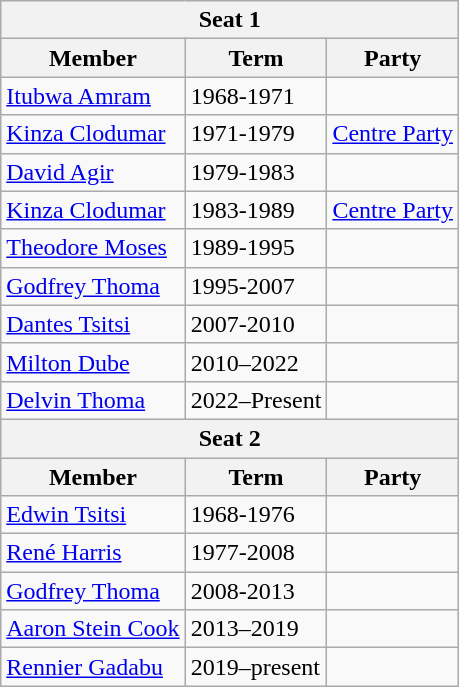<table class="wikitable">
<tr>
<th colspan="3">Seat 1</th>
</tr>
<tr>
<th>Member</th>
<th>Term</th>
<th>Party</th>
</tr>
<tr>
<td><a href='#'>Itubwa Amram</a></td>
<td>1968-1971</td>
<td></td>
</tr>
<tr>
<td><a href='#'>Kinza Clodumar</a></td>
<td>1971-1979</td>
<td><a href='#'>Centre Party</a></td>
</tr>
<tr>
<td><a href='#'>David Agir</a></td>
<td>1979-1983</td>
<td></td>
</tr>
<tr>
<td><a href='#'>Kinza Clodumar</a></td>
<td>1983-1989</td>
<td><a href='#'>Centre Party</a></td>
</tr>
<tr>
<td><a href='#'>Theodore Moses</a></td>
<td>1989-1995</td>
<td></td>
</tr>
<tr>
<td><a href='#'>Godfrey Thoma</a></td>
<td>1995-2007</td>
<td></td>
</tr>
<tr>
<td><a href='#'>Dantes Tsitsi</a></td>
<td>2007-2010</td>
<td></td>
</tr>
<tr>
<td><a href='#'>Milton Dube</a></td>
<td>2010–2022</td>
<td></td>
</tr>
<tr>
<td><a href='#'>Delvin Thoma</a></td>
<td>2022–Present</td>
<td></td>
</tr>
<tr>
<th colspan="3">Seat 2</th>
</tr>
<tr>
<th>Member</th>
<th>Term</th>
<th>Party</th>
</tr>
<tr>
<td><a href='#'>Edwin Tsitsi</a></td>
<td>1968-1976</td>
<td></td>
</tr>
<tr>
<td><a href='#'>René Harris</a></td>
<td>1977-2008</td>
<td></td>
</tr>
<tr>
<td><a href='#'>Godfrey Thoma</a></td>
<td>2008-2013</td>
<td></td>
</tr>
<tr>
<td><a href='#'>Aaron Stein Cook</a></td>
<td>2013–2019</td>
<td></td>
</tr>
<tr>
<td><a href='#'>Rennier Gadabu</a></td>
<td>2019–present</td>
<td></td>
</tr>
</table>
